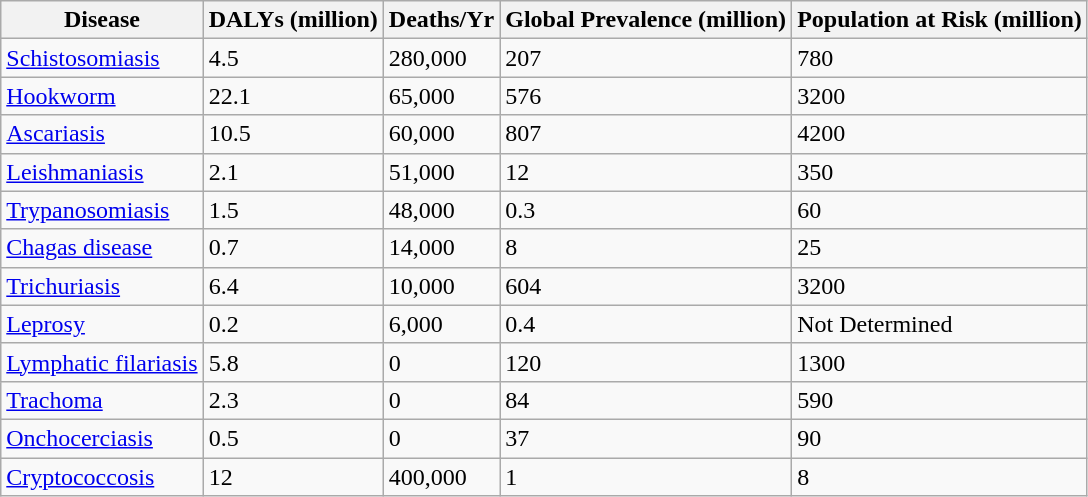<table class="wikitable sortable collapsible">
<tr>
<th>Disease</th>
<th>DALYs (million)</th>
<th>Deaths/Yr</th>
<th>Global Prevalence (million)</th>
<th>Population at Risk (million)</th>
</tr>
<tr>
<td><a href='#'>Schistosomiasis</a></td>
<td>4.5</td>
<td>280,000</td>
<td>207</td>
<td>780</td>
</tr>
<tr>
<td><a href='#'>Hookworm</a></td>
<td>22.1</td>
<td>65,000</td>
<td>576</td>
<td>3200</td>
</tr>
<tr>
<td><a href='#'>Ascariasis</a></td>
<td>10.5</td>
<td>60,000</td>
<td>807</td>
<td>4200</td>
</tr>
<tr>
<td><a href='#'>Leishmaniasis</a></td>
<td>2.1</td>
<td>51,000</td>
<td>12</td>
<td>350</td>
</tr>
<tr>
<td><a href='#'>Trypanosomiasis</a></td>
<td>1.5</td>
<td>48,000</td>
<td>0.3</td>
<td>60</td>
</tr>
<tr>
<td><a href='#'>Chagas disease</a></td>
<td>0.7</td>
<td>14,000</td>
<td>8</td>
<td>25</td>
</tr>
<tr>
<td><a href='#'>Trichuriasis</a></td>
<td>6.4</td>
<td>10,000</td>
<td>604</td>
<td>3200</td>
</tr>
<tr>
<td><a href='#'>Leprosy</a></td>
<td>0.2</td>
<td>6,000</td>
<td>0.4</td>
<td>Not Determined</td>
</tr>
<tr>
<td><a href='#'>Lymphatic filariasis</a></td>
<td>5.8</td>
<td>0</td>
<td>120</td>
<td>1300</td>
</tr>
<tr>
<td><a href='#'>Trachoma</a></td>
<td>2.3</td>
<td>0</td>
<td>84</td>
<td>590</td>
</tr>
<tr>
<td><a href='#'>Onchocerciasis</a></td>
<td>0.5</td>
<td>0</td>
<td>37</td>
<td>90</td>
</tr>
<tr>
<td><a href='#'>Cryptococcosis</a></td>
<td>12</td>
<td>400,000</td>
<td>1</td>
<td>8</td>
</tr>
</table>
